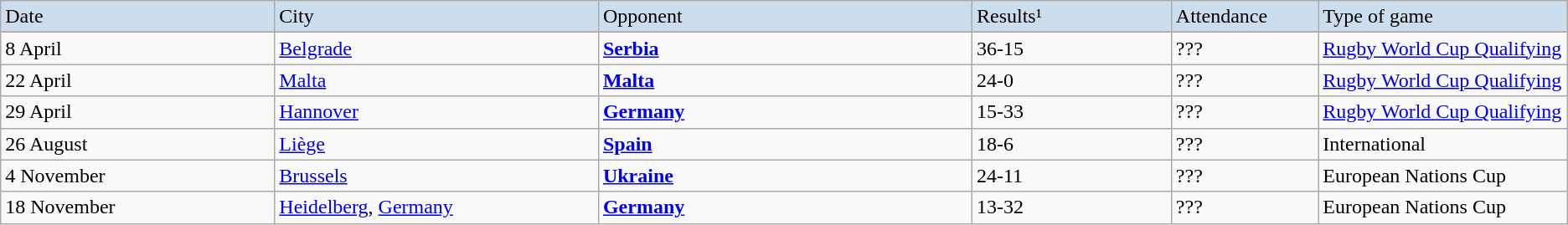<table class="wikitable">
<tr ---- bgcolor=#CCDDEE>
<td width=11%>Date</td>
<td width=13%>City</td>
<td width=15%>Opponent</td>
<td width=8%>Results¹</td>
<td width=5%>Attendance</td>
<td width=10%>Type of game</td>
</tr>
<tr>
</tr>
<tr -----bgcolor=#DDEEFF>
<td>8 April</td>
<td><a href='#'>Belgrade</a></td>
<td> <strong><a href='#'>Serbia</a></strong></td>
<td>36-15</td>
<td>???</td>
<td><a href='#'>Rugby World Cup Qualifying</a></td>
</tr>
<tr ----bgcolor=#DDEEFF>
<td>22 April</td>
<td><a href='#'>Malta</a></td>
<td> <strong><a href='#'>Malta</a></strong></td>
<td>24-0</td>
<td>???</td>
<td><a href='#'>Rugby World Cup Qualifying</a></td>
</tr>
<tr ----bgcolor=#DDEEFF>
<td>29 April</td>
<td><a href='#'>Hannover</a></td>
<td> <strong><a href='#'>Germany</a></strong></td>
<td>15-33</td>
<td>???</td>
<td><a href='#'>Rugby World Cup Qualifying</a></td>
</tr>
<tr ----bgcolor=#DDEEFF>
<td>26 August</td>
<td><a href='#'>Liège</a></td>
<td> <strong><a href='#'>Spain</a></strong></td>
<td>18-6</td>
<td>???</td>
<td>International</td>
</tr>
<tr ----bgcolor=#DDEEFF>
<td>4 November</td>
<td><a href='#'>Brussels</a></td>
<td> <strong><a href='#'>Ukraine</a></strong></td>
<td>24-11</td>
<td>???</td>
<td>European Nations Cup</td>
</tr>
<tr ----bgcolor=#DDEEFF>
<td>18 November</td>
<td><a href='#'>Heidelberg</a>, <a href='#'>Germany</a></td>
<td> <strong><a href='#'>Germany</a></strong></td>
<td>13-32</td>
<td>???</td>
<td>European Nations Cup</td>
</tr>
</table>
